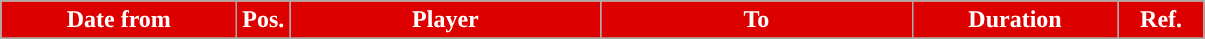<table class="wikitable" style="text-align:center;">
<tr>
<th style="background:#DD0000; color:#FFFFFF; width:150px;">Date from</th>
<th style="background:#DD0000; color:#FFFFFF; width:20px;">Pos.</th>
<th style="background:#DD0000; color:#FFFFFF; width:200px;">Player</th>
<th style="background:#DD0000; color:#FFFFFF; width:200px;">To</th>
<th style="background:#DD0000; color:#FFFFFF; width:130px;">Duration</th>
<th style="background:#DD0000; color:#FFFFFF; width:50px;">Ref.</th>
</tr>
<tr>
</tr>
</table>
